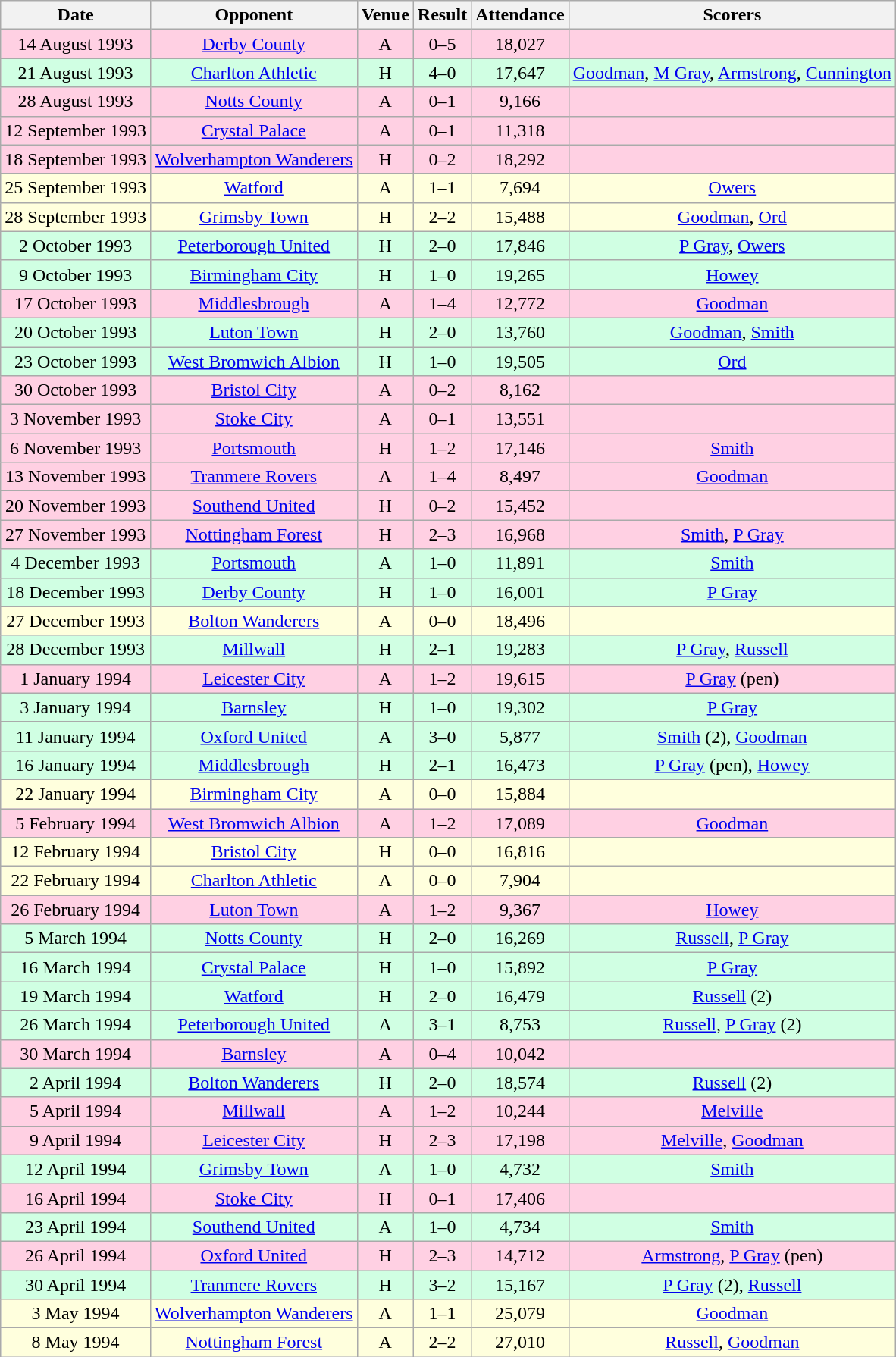<table class="wikitable sortable" style="text-align:center;">
<tr>
<th>Date</th>
<th>Opponent</th>
<th>Venue</th>
<th>Result</th>
<th>Attendance</th>
<th>Scorers</th>
</tr>
<tr style="background:#ffd0e3;">
<td>14 August 1993</td>
<td><a href='#'>Derby County</a></td>
<td>A</td>
<td>0–5</td>
<td>18,027</td>
<td></td>
</tr>
<tr style="background:#d0ffe3;">
<td>21 August 1993</td>
<td><a href='#'>Charlton Athletic</a></td>
<td>H</td>
<td>4–0</td>
<td>17,647</td>
<td><a href='#'>Goodman</a>, <a href='#'>M Gray</a>, <a href='#'>Armstrong</a>, <a href='#'>Cunnington</a></td>
</tr>
<tr style="background:#ffd0e3;">
<td>28 August 1993</td>
<td><a href='#'>Notts County</a></td>
<td>A</td>
<td>0–1</td>
<td>9,166</td>
<td></td>
</tr>
<tr style="background:#ffd0e3;">
<td>12 September 1993</td>
<td><a href='#'>Crystal Palace</a></td>
<td>A</td>
<td>0–1</td>
<td>11,318</td>
<td></td>
</tr>
<tr style="background:#ffd0e3;">
<td>18 September 1993</td>
<td><a href='#'>Wolverhampton Wanderers</a></td>
<td>H</td>
<td>0–2</td>
<td>18,292</td>
<td></td>
</tr>
<tr style="background:#ffffdd;">
<td>25 September 1993</td>
<td><a href='#'>Watford</a></td>
<td>A</td>
<td>1–1</td>
<td>7,694</td>
<td><a href='#'>Owers</a></td>
</tr>
<tr style="background:#ffffdd;">
<td>28 September 1993</td>
<td><a href='#'>Grimsby Town</a></td>
<td>H</td>
<td>2–2</td>
<td>15,488</td>
<td><a href='#'>Goodman</a>, <a href='#'>Ord</a></td>
</tr>
<tr style="background:#d0ffe3;">
<td>2 October 1993</td>
<td><a href='#'>Peterborough United</a></td>
<td>H</td>
<td>2–0</td>
<td>17,846</td>
<td><a href='#'>P Gray</a>, <a href='#'>Owers</a></td>
</tr>
<tr style="background:#d0ffe3;">
<td>9 October 1993</td>
<td><a href='#'>Birmingham City</a></td>
<td>H</td>
<td>1–0</td>
<td>19,265</td>
<td><a href='#'>Howey</a></td>
</tr>
<tr style="background:#ffd0e3;">
<td>17 October 1993</td>
<td><a href='#'>Middlesbrough</a></td>
<td>A</td>
<td>1–4</td>
<td>12,772</td>
<td><a href='#'>Goodman</a></td>
</tr>
<tr style="background:#d0ffe3;">
<td>20 October 1993</td>
<td><a href='#'>Luton Town</a></td>
<td>H</td>
<td>2–0</td>
<td>13,760</td>
<td><a href='#'>Goodman</a>, <a href='#'>Smith</a></td>
</tr>
<tr style="background:#d0ffe3;">
<td>23 October 1993</td>
<td><a href='#'>West Bromwich Albion</a></td>
<td>H</td>
<td>1–0</td>
<td>19,505</td>
<td><a href='#'>Ord</a></td>
</tr>
<tr style="background:#ffd0e3;">
<td>30 October 1993</td>
<td><a href='#'>Bristol City</a></td>
<td>A</td>
<td>0–2</td>
<td>8,162</td>
<td></td>
</tr>
<tr style="background:#ffd0e3;">
<td>3 November 1993</td>
<td><a href='#'>Stoke City</a></td>
<td>A</td>
<td>0–1</td>
<td>13,551</td>
<td></td>
</tr>
<tr style="background:#ffd0e3;">
<td>6 November 1993</td>
<td><a href='#'>Portsmouth</a></td>
<td>H</td>
<td>1–2</td>
<td>17,146</td>
<td><a href='#'>Smith</a></td>
</tr>
<tr style="background:#ffd0e3;">
<td>13 November 1993</td>
<td><a href='#'>Tranmere Rovers</a></td>
<td>A</td>
<td>1–4</td>
<td>8,497</td>
<td><a href='#'>Goodman</a></td>
</tr>
<tr style="background:#ffd0e3;">
<td>20 November 1993</td>
<td><a href='#'>Southend United</a></td>
<td>H</td>
<td>0–2</td>
<td>15,452</td>
<td></td>
</tr>
<tr style="background:#ffd0e3;">
<td>27 November 1993</td>
<td><a href='#'>Nottingham Forest</a></td>
<td>H</td>
<td>2–3</td>
<td>16,968</td>
<td><a href='#'>Smith</a>, <a href='#'>P Gray</a></td>
</tr>
<tr style="background:#d0ffe3;">
<td>4 December 1993</td>
<td><a href='#'>Portsmouth</a></td>
<td>A</td>
<td>1–0</td>
<td>11,891</td>
<td><a href='#'>Smith</a></td>
</tr>
<tr style="background:#d0ffe3;">
<td>18 December 1993</td>
<td><a href='#'>Derby County</a></td>
<td>H</td>
<td>1–0</td>
<td>16,001</td>
<td><a href='#'>P Gray</a></td>
</tr>
<tr style="background:#ffffdd;">
<td>27 December 1993</td>
<td><a href='#'>Bolton Wanderers</a></td>
<td>A</td>
<td>0–0</td>
<td>18,496</td>
<td></td>
</tr>
<tr style="background:#d0ffe3;">
<td>28 December 1993</td>
<td><a href='#'>Millwall</a></td>
<td>H</td>
<td>2–1</td>
<td>19,283</td>
<td><a href='#'>P Gray</a>, <a href='#'>Russell</a></td>
</tr>
<tr style="background:#ffd0e3;">
<td>1 January 1994</td>
<td><a href='#'>Leicester City</a></td>
<td>A</td>
<td>1–2</td>
<td>19,615</td>
<td><a href='#'>P Gray</a> (pen)</td>
</tr>
<tr style="background:#d0ffe3;">
<td>3 January 1994</td>
<td><a href='#'>Barnsley</a></td>
<td>H</td>
<td>1–0</td>
<td>19,302</td>
<td><a href='#'>P Gray</a></td>
</tr>
<tr style="background:#d0ffe3;">
<td>11 January 1994</td>
<td><a href='#'>Oxford United</a></td>
<td>A</td>
<td>3–0</td>
<td>5,877</td>
<td><a href='#'>Smith</a> (2), <a href='#'>Goodman</a></td>
</tr>
<tr style="background:#d0ffe3;">
<td>16 January 1994</td>
<td><a href='#'>Middlesbrough</a></td>
<td>H</td>
<td>2–1</td>
<td>16,473</td>
<td><a href='#'>P Gray</a> (pen), <a href='#'>Howey</a></td>
</tr>
<tr style="background:#ffffdd;">
<td>22 January 1994</td>
<td><a href='#'>Birmingham City</a></td>
<td>A</td>
<td>0–0</td>
<td>15,884</td>
<td></td>
</tr>
<tr style="background:#ffd0e3;">
<td>5 February 1994</td>
<td><a href='#'>West Bromwich Albion</a></td>
<td>A</td>
<td>1–2</td>
<td>17,089</td>
<td><a href='#'>Goodman</a></td>
</tr>
<tr style="background:#ffffdd;">
<td>12 February 1994</td>
<td><a href='#'>Bristol City</a></td>
<td>H</td>
<td>0–0</td>
<td>16,816</td>
<td></td>
</tr>
<tr style="background:#ffffdd;">
<td>22 February 1994</td>
<td><a href='#'>Charlton Athletic</a></td>
<td>A</td>
<td>0–0</td>
<td>7,904</td>
<td></td>
</tr>
<tr style="background:#ffd0e3;">
<td>26 February 1994</td>
<td><a href='#'>Luton Town</a></td>
<td>A</td>
<td>1–2</td>
<td>9,367</td>
<td><a href='#'>Howey</a></td>
</tr>
<tr style="background:#d0ffe3;">
<td>5 March 1994</td>
<td><a href='#'>Notts County</a></td>
<td>H</td>
<td>2–0</td>
<td>16,269</td>
<td><a href='#'>Russell</a>, <a href='#'>P Gray</a></td>
</tr>
<tr style="background:#d0ffe3;">
<td>16 March 1994</td>
<td><a href='#'>Crystal Palace</a></td>
<td>H</td>
<td>1–0</td>
<td>15,892</td>
<td><a href='#'>P Gray</a></td>
</tr>
<tr style="background:#d0ffe3;">
<td>19 March 1994</td>
<td><a href='#'>Watford</a></td>
<td>H</td>
<td>2–0</td>
<td>16,479</td>
<td><a href='#'>Russell</a> (2)</td>
</tr>
<tr style="background:#d0ffe3;">
<td>26 March 1994</td>
<td><a href='#'>Peterborough United</a></td>
<td>A</td>
<td>3–1</td>
<td>8,753</td>
<td><a href='#'>Russell</a>, <a href='#'>P Gray</a> (2)</td>
</tr>
<tr style="background:#ffd0e3;">
<td>30 March 1994</td>
<td><a href='#'>Barnsley</a></td>
<td>A</td>
<td>0–4</td>
<td>10,042</td>
<td></td>
</tr>
<tr style="background:#d0ffe3;">
<td>2 April 1994</td>
<td><a href='#'>Bolton Wanderers</a></td>
<td>H</td>
<td>2–0</td>
<td>18,574</td>
<td><a href='#'>Russell</a> (2)</td>
</tr>
<tr style="background:#ffd0e3;">
<td>5 April 1994</td>
<td><a href='#'>Millwall</a></td>
<td>A</td>
<td>1–2</td>
<td>10,244</td>
<td><a href='#'>Melville</a></td>
</tr>
<tr style="background:#ffd0e3;">
<td>9 April 1994</td>
<td><a href='#'>Leicester City</a></td>
<td>H</td>
<td>2–3</td>
<td>17,198</td>
<td><a href='#'>Melville</a>, <a href='#'>Goodman</a></td>
</tr>
<tr style="background:#d0ffe3;">
<td>12 April 1994</td>
<td><a href='#'>Grimsby Town</a></td>
<td>A</td>
<td>1–0</td>
<td>4,732</td>
<td><a href='#'>Smith</a></td>
</tr>
<tr style="background:#ffd0e3;">
<td>16 April 1994</td>
<td><a href='#'>Stoke City</a></td>
<td>H</td>
<td>0–1</td>
<td>17,406</td>
<td></td>
</tr>
<tr style="background:#d0ffe3;">
<td>23 April 1994</td>
<td><a href='#'>Southend United</a></td>
<td>A</td>
<td>1–0</td>
<td>4,734</td>
<td><a href='#'>Smith</a></td>
</tr>
<tr style="background:#ffd0e3;">
<td>26 April 1994</td>
<td><a href='#'>Oxford United</a></td>
<td>H</td>
<td>2–3</td>
<td>14,712</td>
<td><a href='#'>Armstrong</a>, <a href='#'>P Gray</a> (pen)</td>
</tr>
<tr style="background:#d0ffe3;">
<td>30 April 1994</td>
<td><a href='#'>Tranmere Rovers</a></td>
<td>H</td>
<td>3–2</td>
<td>15,167</td>
<td><a href='#'>P Gray</a> (2), <a href='#'>Russell</a></td>
</tr>
<tr style="background:#ffffdd;">
<td>3 May 1994</td>
<td><a href='#'>Wolverhampton Wanderers</a></td>
<td>A</td>
<td>1–1</td>
<td>25,079</td>
<td><a href='#'>Goodman</a></td>
</tr>
<tr style="background:#ffffdd;">
<td>8 May 1994</td>
<td><a href='#'>Nottingham Forest</a></td>
<td>A</td>
<td>2–2</td>
<td>27,010</td>
<td><a href='#'>Russell</a>, <a href='#'>Goodman</a></td>
</tr>
</table>
